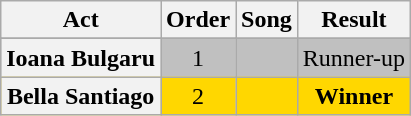<table class="wikitable plainrowheaders" style="text-align:center;">
<tr>
<th scope="col">Act</th>
<th scope="col">Order</th>
<th scope="col">Song</th>
<th scope="col">Result</th>
</tr>
<tr>
</tr>
<tr bgcolor=silver>
<th scope="row">Ioana Bulgaru</th>
<td>1</td>
<td></td>
<td>Runner-up</td>
</tr>
<tr bgcolor=gold>
<th scope="row">Bella Santiago</th>
<td>2</td>
<td></td>
<td><strong>Winner</strong></td>
</tr>
</table>
